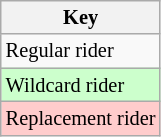<table class="wikitable" style="font-size: 85%;">
<tr>
<th colspan=2>Key</th>
</tr>
<tr>
<td>Regular rider</td>
</tr>
<tr style="background:#ccffcc;">
<td>Wildcard rider</td>
</tr>
<tr style="background:#ffcccc;">
<td>Replacement rider</td>
</tr>
</table>
